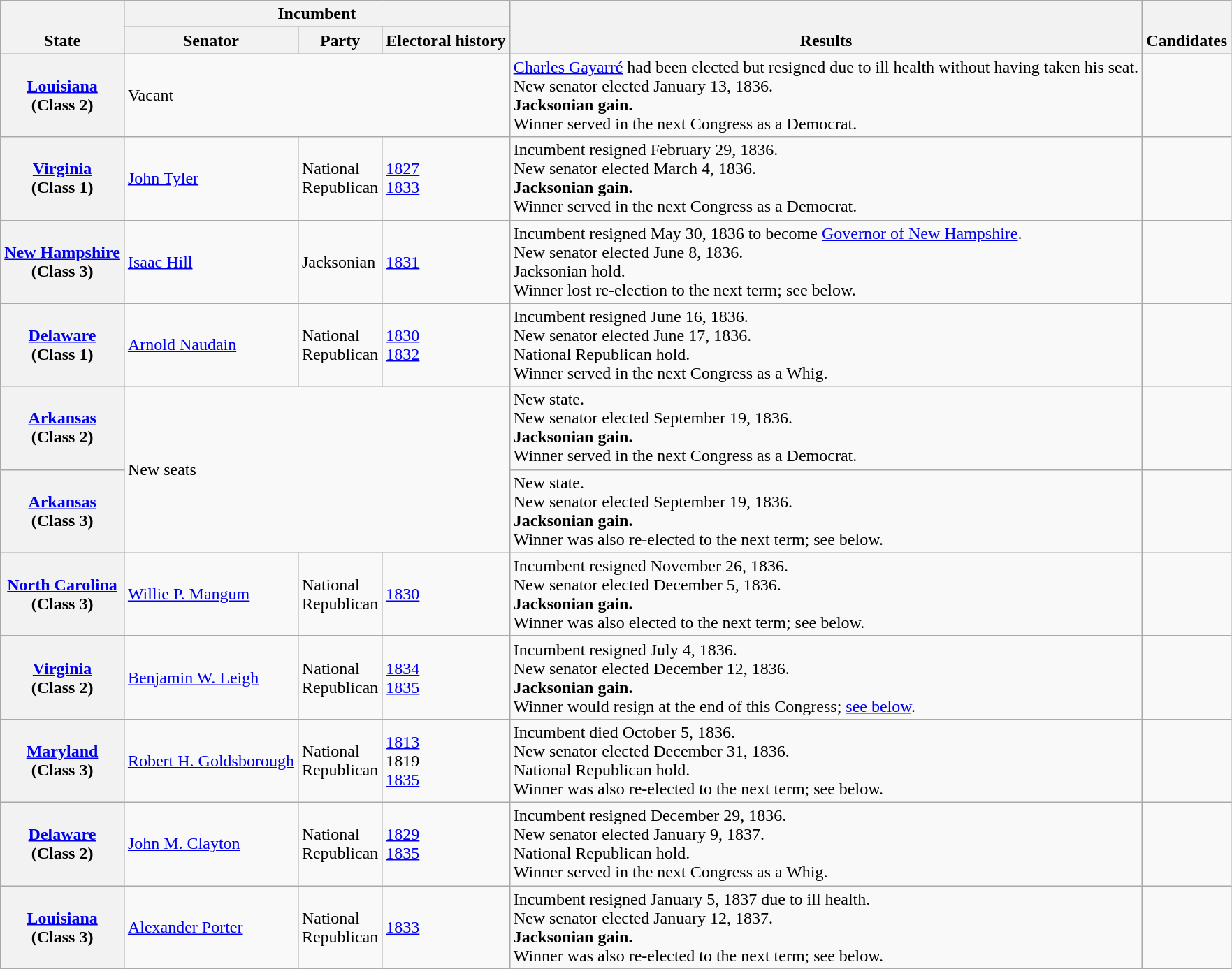<table class=wikitable>
<tr valign=bottom>
<th rowspan=2>State</th>
<th colspan=3>Incumbent</th>
<th rowspan=2>Results</th>
<th rowspan=2>Candidates</th>
</tr>
<tr>
<th>Senator</th>
<th>Party</th>
<th>Electoral history</th>
</tr>
<tr>
<th><a href='#'>Louisiana</a><br>(Class 2)</th>
<td colspan=3>Vacant</td>
<td><a href='#'>Charles Gayarré</a> had been elected but resigned due to ill health without having taken his seat.<br>New senator elected January 13, 1836.<br><strong>Jacksonian gain.</strong><br>Winner served in the next Congress as a Democrat.</td>
<td nowrap></td>
</tr>
<tr>
<th><a href='#'>Virginia</a><br>(Class 1)</th>
<td><a href='#'>John Tyler</a></td>
<td>National<br>Republican</td>
<td><a href='#'>1827</a><br><a href='#'>1833</a></td>
<td>Incumbent resigned February 29, 1836.<br>New senator elected March 4, 1836.<br><strong>Jacksonian gain.</strong><br>Winner served in the next Congress as a Democrat.</td>
<td nowrap></td>
</tr>
<tr>
<th><a href='#'>New Hampshire</a><br>(Class 3)</th>
<td><a href='#'>Isaac Hill</a></td>
<td>Jacksonian</td>
<td><a href='#'>1831</a></td>
<td>Incumbent resigned May 30, 1836 to become <a href='#'>Governor of New Hampshire</a>.<br>New senator elected June 8, 1836.<br>Jacksonian hold.<br>Winner lost re-election to the next term; see below.</td>
<td nowrap></td>
</tr>
<tr>
<th><a href='#'>Delaware</a><br>(Class 1)</th>
<td><a href='#'>Arnold Naudain</a></td>
<td>National<br>Republican</td>
<td><a href='#'>1830 </a><br><a href='#'>1832</a></td>
<td>Incumbent resigned June 16, 1836.<br>New senator elected June 17, 1836.<br>National Republican hold.<br>Winner served in the next Congress as a Whig.</td>
<td nowrap></td>
</tr>
<tr>
<th><a href='#'>Arkansas</a><br>(Class 2)</th>
<td colspan=3 rowspan=2>New seats</td>
<td>New state.<br>New senator elected September 19, 1836.<br><strong>Jacksonian gain.</strong><br>Winner served in the next Congress as a Democrat.</td>
<td nowrap></td>
</tr>
<tr>
<th><a href='#'>Arkansas</a><br>(Class 3)</th>
<td>New state.<br>New senator elected September 19, 1836.<br><strong>Jacksonian gain.</strong><br>Winner was also re-elected to the next term; see below.</td>
<td nowrap></td>
</tr>
<tr>
<th><a href='#'>North Carolina</a><br>(Class 3)</th>
<td><a href='#'>Willie P. Mangum</a></td>
<td>National<br>Republican</td>
<td><a href='#'>1830</a></td>
<td>Incumbent resigned November 26, 1836.<br>New senator elected December 5, 1836.<br><strong>Jacksonian gain.</strong><br>Winner was also elected to the next term; see below.</td>
<td nowrap></td>
</tr>
<tr>
<th><a href='#'>Virginia</a><br>(Class 2)</th>
<td><a href='#'>Benjamin W. Leigh</a></td>
<td>National<br>Republican</td>
<td><a href='#'>1834 </a><br><a href='#'>1835</a></td>
<td>Incumbent resigned July 4, 1836.<br>New senator elected December 12, 1836.<br><strong>Jacksonian gain.</strong><br>Winner would resign at the end of this Congress; <a href='#'>see below</a>.</td>
<td nowrap></td>
</tr>
<tr>
<th><a href='#'>Maryland</a><br>(Class 3)</th>
<td><a href='#'>Robert H. Goldsborough</a></td>
<td>National<br>Republican</td>
<td nowrap><a href='#'>1813</a><br>1819 <br><a href='#'>1835 </a></td>
<td>Incumbent died October 5, 1836.<br>New senator elected December 31, 1836.<br>National Republican hold.<br>Winner was also re-elected to the next term; see below.</td>
<td nowrap></td>
</tr>
<tr>
<th><a href='#'>Delaware</a><br>(Class 2)</th>
<td><a href='#'>John M. Clayton</a></td>
<td>National<br>Republican</td>
<td><a href='#'>1829</a><br><a href='#'>1835</a></td>
<td>Incumbent resigned December 29, 1836.<br>New senator elected January 9, 1837.<br>National Republican hold.<br>Winner served in the next Congress as a Whig.</td>
<td nowrap></td>
</tr>
<tr>
<th><a href='#'>Louisiana</a><br>(Class 3)</th>
<td><a href='#'>Alexander Porter</a></td>
<td>National<br>Republican</td>
<td><a href='#'>1833 </a></td>
<td>Incumbent resigned January 5, 1837 due to ill health.<br>New senator elected January 12, 1837.<br><strong>Jacksonian gain.</strong><br>Winner was also re-elected to the next term; see below.</td>
<td nowrap></td>
</tr>
</table>
